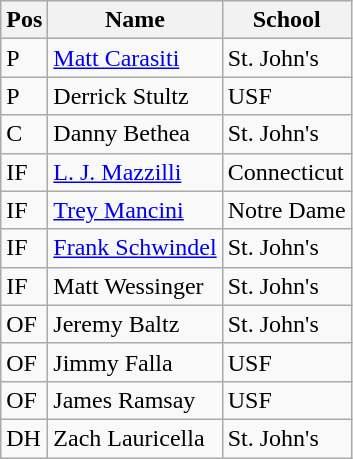<table class=wikitable>
<tr>
<th>Pos</th>
<th>Name</th>
<th>School</th>
</tr>
<tr>
<td>P</td>
<td><a href='#'>Matt Carasiti</a></td>
<td>St. John's</td>
</tr>
<tr>
<td>P</td>
<td>Derrick Stultz</td>
<td>USF</td>
</tr>
<tr>
<td>C</td>
<td>Danny Bethea</td>
<td>St. John's</td>
</tr>
<tr>
<td>IF</td>
<td><a href='#'>L. J. Mazzilli</a></td>
<td>Connecticut</td>
</tr>
<tr>
<td>IF</td>
<td><a href='#'>Trey Mancini</a></td>
<td>Notre Dame</td>
</tr>
<tr>
<td>IF</td>
<td><a href='#'>Frank Schwindel</a></td>
<td>St. John's</td>
</tr>
<tr>
<td>IF</td>
<td>Matt Wessinger</td>
<td>St. John's</td>
</tr>
<tr>
<td>OF</td>
<td>Jeremy Baltz</td>
<td>St. John's</td>
</tr>
<tr>
<td>OF</td>
<td>Jimmy Falla</td>
<td>USF</td>
</tr>
<tr>
<td>OF</td>
<td>James Ramsay</td>
<td>USF</td>
</tr>
<tr>
<td>DH</td>
<td>Zach Lauricella</td>
<td>St. John's</td>
</tr>
</table>
